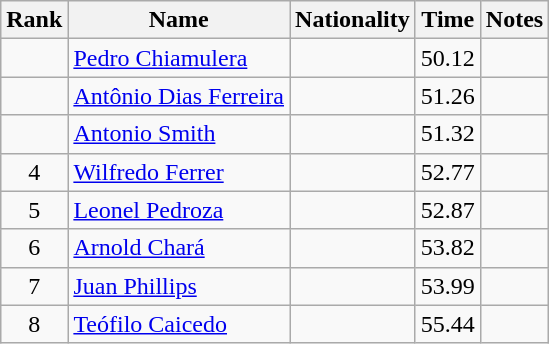<table class="wikitable sortable" style="text-align:center">
<tr>
<th>Rank</th>
<th>Name</th>
<th>Nationality</th>
<th>Time</th>
<th>Notes</th>
</tr>
<tr>
<td></td>
<td align=left><a href='#'>Pedro Chiamulera</a></td>
<td align=left></td>
<td>50.12</td>
<td></td>
</tr>
<tr>
<td></td>
<td align=left><a href='#'>Antônio Dias Ferreira</a></td>
<td align=left></td>
<td>51.26</td>
<td></td>
</tr>
<tr>
<td></td>
<td align=left><a href='#'>Antonio Smith</a></td>
<td align=left></td>
<td>51.32</td>
<td></td>
</tr>
<tr>
<td>4</td>
<td align=left><a href='#'>Wilfredo Ferrer</a></td>
<td align=left></td>
<td>52.77</td>
<td></td>
</tr>
<tr>
<td>5</td>
<td align=left><a href='#'>Leonel Pedroza</a></td>
<td align=left></td>
<td>52.87</td>
<td></td>
</tr>
<tr>
<td>6</td>
<td align=left><a href='#'>Arnold Chará</a></td>
<td align=left></td>
<td>53.82</td>
<td></td>
</tr>
<tr>
<td>7</td>
<td align=left><a href='#'>Juan Phillips</a></td>
<td align=left></td>
<td>53.99</td>
<td></td>
</tr>
<tr>
<td>8</td>
<td align=left><a href='#'>Teófilo Caicedo</a></td>
<td align=left></td>
<td>55.44</td>
<td></td>
</tr>
</table>
